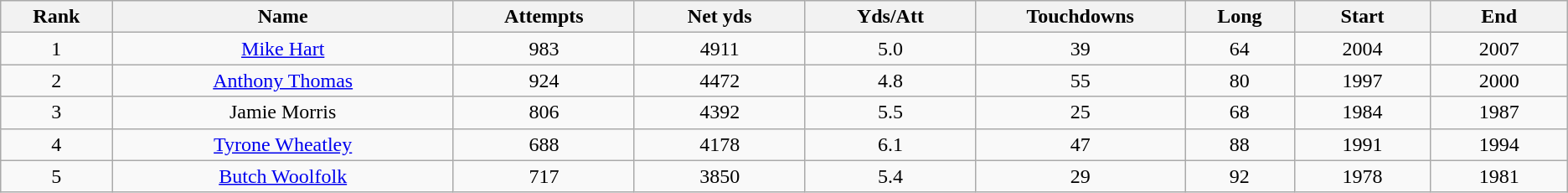<table class="wikitable sortable">
<tr>
<th width="3%">Rank</th>
<th width="10%">Name</th>
<th width="5%">Attempts</th>
<th width="5%">Net yds</th>
<th width="5%">Yds/Att</th>
<th width="5%">Touchdowns</th>
<th width="3%">Long</th>
<th width="4%">Start</th>
<th width="4%">End</th>
</tr>
<tr align="center">
<td>1</td>
<td><a href='#'>Mike Hart</a></td>
<td>983</td>
<td>4911</td>
<td>5.0</td>
<td>39</td>
<td>64</td>
<td>2004</td>
<td>2007</td>
</tr>
<tr align="center">
<td>2</td>
<td><a href='#'>Anthony Thomas</a></td>
<td>924</td>
<td>4472</td>
<td>4.8</td>
<td>55</td>
<td>80</td>
<td>1997</td>
<td>2000</td>
</tr>
<tr align="center">
<td>3</td>
<td>Jamie Morris</td>
<td>806</td>
<td>4392</td>
<td>5.5</td>
<td>25</td>
<td>68</td>
<td>1984</td>
<td>1987</td>
</tr>
<tr align="center">
<td>4</td>
<td><a href='#'>Tyrone Wheatley</a></td>
<td>688</td>
<td>4178</td>
<td>6.1</td>
<td>47</td>
<td>88</td>
<td>1991</td>
<td>1994</td>
</tr>
<tr align="center">
<td>5</td>
<td><a href='#'>Butch Woolfolk</a></td>
<td>717</td>
<td>3850</td>
<td>5.4</td>
<td>29</td>
<td>92</td>
<td>1978</td>
<td>1981</td>
</tr>
</table>
